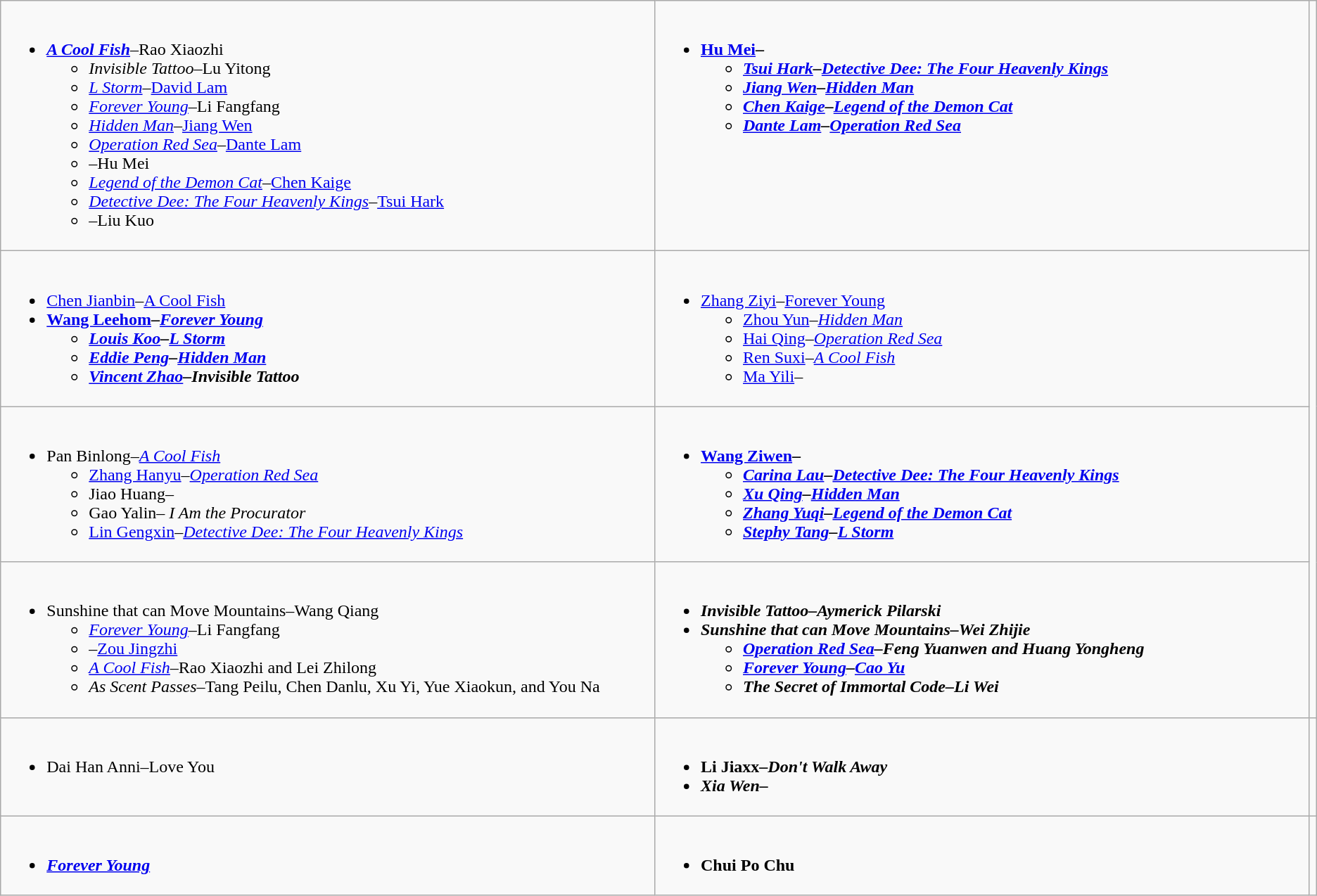<table class=wikitable>
<tr>
<td valign="top" width="50%"><br><ul><li><strong><em><a href='#'>A Cool Fish</a></em></strong>–Rao Xiaozhi<ul><li><em>Invisible Tattoo</em>–Lu Yitong</li><li><em><a href='#'>L Storm</a></em>–<a href='#'>David Lam</a></li><li><em><a href='#'>Forever Young</a></em>–Li Fangfang</li><li><em><a href='#'>Hidden Man</a></em>–<a href='#'>Jiang Wen</a></li><li><em><a href='#'>Operation Red Sea</a></em>–<a href='#'>Dante Lam</a></li><li><em></em>–Hu Mei</li><li><em><a href='#'>Legend of the Demon Cat</a></em>–<a href='#'>Chen Kaige</a></li><li><em><a href='#'>Detective Dee: The Four Heavenly Kings</a></em>–<a href='#'>Tsui Hark</a></li><li><em></em>–Liu Kuo</li></ul></li></ul></td>
<td valign="top" width="50%"><br><ul><li><strong><a href='#'>Hu Mei</a>–<em><strong><em><ul><li><a href='#'>Tsui Hark</a>–</em><a href='#'>Detective Dee: The Four Heavenly Kings</a><em></li><li><a href='#'>Jiang Wen</a>–</em><a href='#'>Hidden Man</a><em></li><li><a href='#'>Chen Kaige</a>–</em><a href='#'>Legend of the Demon Cat</a><em></li><li><a href='#'>Dante Lam</a>–</em><a href='#'>Operation Red Sea</a><em></li></ul></li></ul></td>
</tr>
<tr>
<td valign="top" width="50%"><br><ul><li></strong><a href='#'>Chen Jianbin</a>–</em><a href='#'>A Cool Fish</a></em></strong></li><li><strong><a href='#'>Wang Leehom</a>–<em><a href='#'>Forever Young</a><strong><em><ul><li><a href='#'>Louis Koo</a>–</em><a href='#'>L Storm</a><em></li><li><a href='#'>Eddie Peng</a>–</em><a href='#'>Hidden Man</a><em></li><li><a href='#'>Vincent Zhao</a>–</em>Invisible Tattoo<em></li></ul></li></ul></td>
<td valign="top" width="50%"><br><ul><li></strong><a href='#'>Zhang Ziyi</a>–</em><a href='#'>Forever Young</a></em></strong><ul><li><a href='#'>Zhou Yun</a>–<em><a href='#'>Hidden Man</a></em></li><li><a href='#'>Hai Qing</a>–<em><a href='#'>Operation Red Sea</a></em></li><li><a href='#'>Ren Suxi</a>–<em><a href='#'>A Cool Fish</a></em></li><li><a href='#'>Ma Yili</a>–<em></em></li></ul></li></ul></td>
</tr>
<tr>
<td valign="top" width="50%"><br><ul><li>Pan Binlong–<em><a href='#'>A Cool Fish</a></em><ul><li><a href='#'>Zhang Hanyu</a>–<em><a href='#'>Operation Red Sea</a></em></li><li>Jiao Huang–<em></em></li><li>Gao Yalin– <em>I Am the Procurator</em></li><li><a href='#'>Lin Gengxin</a>–<em><a href='#'>Detective Dee: The Four Heavenly Kings</a></em></li></ul></li></ul></td>
<td valign="top" width="50%"><br><ul><li><strong><a href='#'>Wang Ziwen</a>–<em><strong><em><ul><li><a href='#'>Carina Lau</a>–</em><a href='#'>Detective Dee: The Four Heavenly Kings</a><em></li><li><a href='#'>Xu Qing</a>–</em><a href='#'>Hidden Man</a><em></li><li><a href='#'>Zhang Yuqi</a>–</em><a href='#'>Legend of the Demon Cat</a><em></li><li><a href='#'>Stephy Tang</a>–</em><a href='#'>L Storm</a><em></li></ul></li></ul></td>
</tr>
<tr>
<td valign="top" width="50%"><br><ul><li></em></strong>Sunshine that can Move Mountains</em>–Wang Qiang</strong><ul><li><em><a href='#'>Forever Young</a></em>–Li Fangfang</li><li><em></em>–<a href='#'>Zou Jingzhi</a></li><li><em><a href='#'>A Cool Fish</a></em>–Rao Xiaozhi and Lei Zhilong</li><li><em>As Scent Passes</em>–Tang Peilu, Chen Danlu, Xu Yi, Yue Xiaokun, and You Na</li></ul></li></ul></td>
<td valign="top" width="50%"><br><ul><li><strong><em>Invisible Tattoo<em>–Aymerick Pilarski<strong></li><li></em>Sunshine that can Move Mountains<em>–Wei Zhijie<ul><li></em><a href='#'>Operation Red Sea</a><em>–Feng Yuanwen and Huang Yongheng</li><li></em><a href='#'>Forever Young</a><em>–<a href='#'>Cao Yu</a></li><li></em>The Secret of Immortal Code<em>–Li Wei</li></ul></li></ul></td>
</tr>
<tr>
<td valign="top" width="50%"><br><ul><li></strong>Dai Han Anni–</em>Love You</em></strong></li></ul></td>
<td valign="top" width="50%"><br><ul><li><strong>Li Jiaxx–<em>Don't Walk Away<strong><em></li><li></strong>Xia Wen–</em></em></strong></li></ul></td>
<td valign="top" width="50%"></td>
</tr>
<tr>
<td valign="top" width="50%"><br><ul><li><strong><em><a href='#'>Forever Young</a></em></strong></li></ul></td>
<td valign="top" width="50%"><br><ul><li><strong>Chui Po Chu</strong></li></ul></td>
</tr>
</table>
